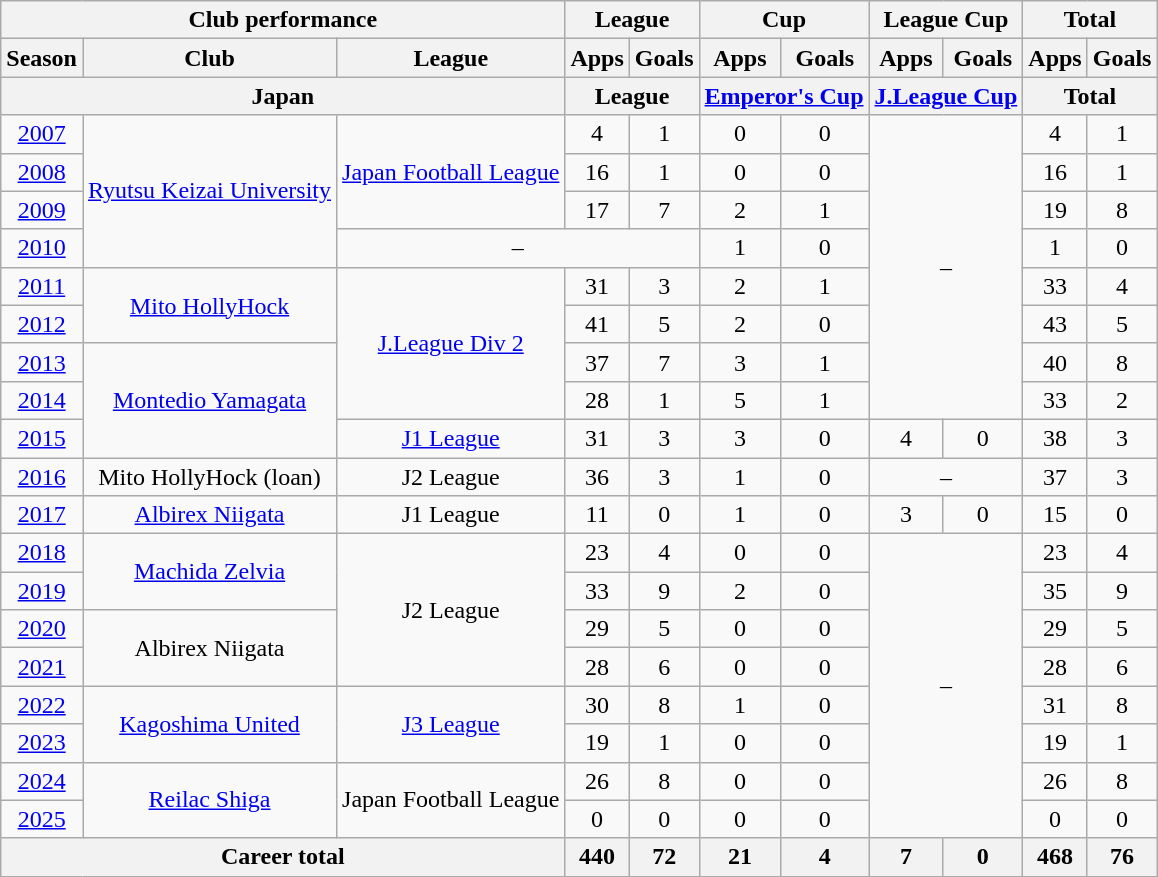<table class="wikitable" style="text-align:center">
<tr>
<th colspan=3>Club performance</th>
<th colspan=2>League</th>
<th colspan=2>Cup</th>
<th colspan=2>League Cup</th>
<th colspan=2>Total</th>
</tr>
<tr>
<th>Season</th>
<th>Club</th>
<th>League</th>
<th>Apps</th>
<th>Goals</th>
<th>Apps</th>
<th>Goals</th>
<th>Apps</th>
<th>Goals</th>
<th>Apps</th>
<th>Goals</th>
</tr>
<tr>
<th colspan=3>Japan</th>
<th colspan=2>League</th>
<th colspan=2><a href='#'>Emperor's Cup</a></th>
<th colspan=2><a href='#'>J.League Cup</a></th>
<th colspan=2>Total</th>
</tr>
<tr>
<td><a href='#'>2007</a></td>
<td rowspan="4"><a href='#'>Ryutsu Keizai University</a></td>
<td rowspan="3"><a href='#'>Japan Football League</a></td>
<td>4</td>
<td>1</td>
<td>0</td>
<td>0</td>
<td rowspan="8" colspan="2">–</td>
<td>4</td>
<td>1</td>
</tr>
<tr>
<td><a href='#'>2008</a></td>
<td>16</td>
<td>1</td>
<td>0</td>
<td>0</td>
<td>16</td>
<td>1</td>
</tr>
<tr>
<td><a href='#'>2009</a></td>
<td>17</td>
<td>7</td>
<td>2</td>
<td>1</td>
<td>19</td>
<td>8</td>
</tr>
<tr>
<td><a href='#'>2010</a></td>
<td colspan="3">–</td>
<td>1</td>
<td>0</td>
<td>1</td>
<td>0</td>
</tr>
<tr>
<td><a href='#'>2011</a></td>
<td rowspan="2"><a href='#'>Mito HollyHock</a></td>
<td rowspan="4"><a href='#'>J.League Div 2</a></td>
<td>31</td>
<td>3</td>
<td>2</td>
<td>1</td>
<td>33</td>
<td>4</td>
</tr>
<tr>
<td><a href='#'>2012</a></td>
<td>41</td>
<td>5</td>
<td>2</td>
<td>0</td>
<td>43</td>
<td>5</td>
</tr>
<tr>
<td><a href='#'>2013</a></td>
<td rowspan="3"><a href='#'>Montedio Yamagata</a></td>
<td>37</td>
<td>7</td>
<td>3</td>
<td>1</td>
<td>40</td>
<td>8</td>
</tr>
<tr>
<td><a href='#'>2014</a></td>
<td>28</td>
<td>1</td>
<td>5</td>
<td>1</td>
<td>33</td>
<td>2</td>
</tr>
<tr>
<td><a href='#'>2015</a></td>
<td><a href='#'>J1 League</a></td>
<td>31</td>
<td>3</td>
<td>3</td>
<td>0</td>
<td>4</td>
<td>0</td>
<td>38</td>
<td>3</td>
</tr>
<tr>
<td><a href='#'>2016</a></td>
<td>Mito HollyHock (loan)</td>
<td>J2 League</td>
<td>36</td>
<td>3</td>
<td>1</td>
<td>0</td>
<td colspan="2">–</td>
<td>37</td>
<td>3</td>
</tr>
<tr>
<td><a href='#'>2017</a></td>
<td><a href='#'>Albirex Niigata</a></td>
<td>J1 League</td>
<td>11</td>
<td>0</td>
<td>1</td>
<td>0</td>
<td>3</td>
<td>0</td>
<td>15</td>
<td>0</td>
</tr>
<tr>
<td><a href='#'>2018</a></td>
<td rowspan="2"><a href='#'>Machida Zelvia</a></td>
<td rowspan="4">J2 League</td>
<td>23</td>
<td>4</td>
<td>0</td>
<td>0</td>
<td rowspan="8" colspan="2">–</td>
<td>23</td>
<td>4</td>
</tr>
<tr>
<td><a href='#'>2019</a></td>
<td>33</td>
<td>9</td>
<td>2</td>
<td>0</td>
<td>35</td>
<td>9</td>
</tr>
<tr>
<td><a href='#'>2020</a></td>
<td rowspan="2">Albirex Niigata</td>
<td>29</td>
<td>5</td>
<td>0</td>
<td>0</td>
<td>29</td>
<td>5</td>
</tr>
<tr>
<td><a href='#'>2021</a></td>
<td>28</td>
<td>6</td>
<td>0</td>
<td>0</td>
<td>28</td>
<td>6</td>
</tr>
<tr>
<td><a href='#'>2022</a></td>
<td rowspan=2><a href='#'>Kagoshima United</a></td>
<td rowspan=2><a href='#'>J3 League</a></td>
<td>30</td>
<td>8</td>
<td>1</td>
<td>0</td>
<td>31</td>
<td>8</td>
</tr>
<tr>
<td><a href='#'>2023</a></td>
<td>19</td>
<td>1</td>
<td>0</td>
<td>0</td>
<td>19</td>
<td>1</td>
</tr>
<tr>
<td><a href='#'>2024</a></td>
<td rowspan="2"><a href='#'>Reilac Shiga</a></td>
<td rowspan="2">Japan Football League</td>
<td>26</td>
<td>8</td>
<td>0</td>
<td>0</td>
<td>26</td>
<td>8</td>
</tr>
<tr>
<td><a href='#'>2025</a></td>
<td>0</td>
<td>0</td>
<td>0</td>
<td>0</td>
<td>0</td>
<td>0</td>
</tr>
<tr>
<th colspan=3>Career total</th>
<th>440</th>
<th>72</th>
<th>21</th>
<th>4</th>
<th>7</th>
<th>0</th>
<th>468</th>
<th>76</th>
</tr>
</table>
